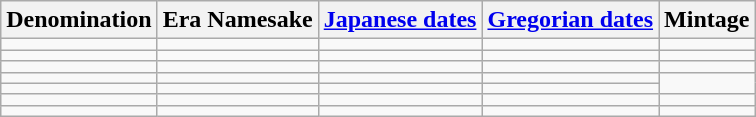<table class="wikitable">
<tr>
<th>Denomination</th>
<th>Era Namesake</th>
<th><a href='#'>Japanese dates</a></th>
<th><a href='#'>Gregorian dates</a></th>
<th>Mintage</th>
</tr>
<tr>
<td></td>
<td></td>
<td></td>
<td></td>
<td></td>
</tr>
<tr>
<td></td>
<td></td>
<td></td>
<td></td>
<td></td>
</tr>
<tr>
<td></td>
<td></td>
<td></td>
<td></td>
<td></td>
</tr>
<tr>
<td></td>
<td></td>
<td></td>
<td></td>
<td rowspan=2></td>
</tr>
<tr>
<td></td>
<td></td>
<td></td>
<td></td>
</tr>
<tr>
<td></td>
<td></td>
<td></td>
<td></td>
<td></td>
</tr>
<tr>
<td></td>
<td></td>
<td></td>
<td></td>
<td></td>
</tr>
</table>
